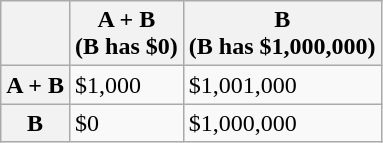<table class="wikitable floatright">
<tr>
<th></th>
<th>A + B<br>(B has $0)</th>
<th>B<br>(B has $1,000,000)</th>
</tr>
<tr>
<th>A + B</th>
<td>$1,000</td>
<td>$1,001,000</td>
</tr>
<tr>
<th>B</th>
<td>$0</td>
<td>$1,000,000</td>
</tr>
</table>
